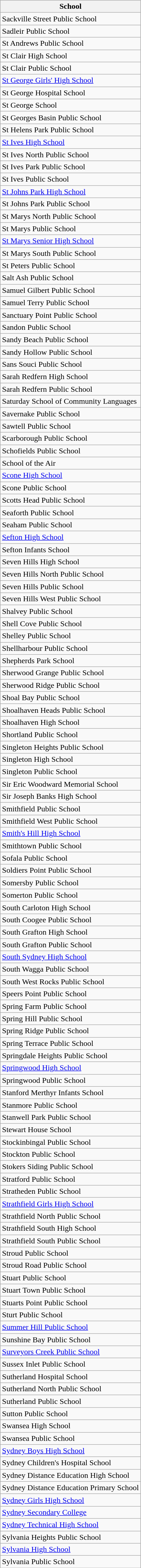<table class="wikitable">
<tr>
<th>School</th>
</tr>
<tr>
<td>Sackville Street Public School</td>
</tr>
<tr>
<td>Sadleir Public School</td>
</tr>
<tr>
<td>St Andrews Public School</td>
</tr>
<tr>
<td>St Clair High School</td>
</tr>
<tr>
<td>St Clair Public School</td>
</tr>
<tr>
<td><a href='#'>St George Girls' High School</a></td>
</tr>
<tr>
<td>St George Hospital School</td>
</tr>
<tr>
<td>St George School</td>
</tr>
<tr>
<td>St Georges Basin Public School</td>
</tr>
<tr>
<td>St Helens Park Public School</td>
</tr>
<tr>
<td><a href='#'>St Ives High School</a></td>
</tr>
<tr>
<td>St Ives North Public School</td>
</tr>
<tr>
<td>St Ives Park Public School</td>
</tr>
<tr>
<td>St Ives Public School</td>
</tr>
<tr>
<td><a href='#'>St Johns Park High School</a></td>
</tr>
<tr>
<td>St Johns Park Public School</td>
</tr>
<tr>
<td>St Marys North Public School</td>
</tr>
<tr>
<td>St Marys Public School</td>
</tr>
<tr>
<td><a href='#'>St Marys Senior High School</a></td>
</tr>
<tr>
<td>St Marys South Public School</td>
</tr>
<tr>
<td>St Peters Public School</td>
</tr>
<tr>
<td>Salt Ash Public School</td>
</tr>
<tr>
<td>Samuel Gilbert Public School</td>
</tr>
<tr>
<td>Samuel Terry Public School</td>
</tr>
<tr>
<td>Sanctuary Point Public School</td>
</tr>
<tr>
<td>Sandon Public School</td>
</tr>
<tr>
<td>Sandy Beach Public School</td>
</tr>
<tr>
<td>Sandy Hollow Public School</td>
</tr>
<tr>
<td>Sans Souci Public School</td>
</tr>
<tr>
<td>Sarah Redfern High School</td>
</tr>
<tr>
<td>Sarah Redfern Public School</td>
</tr>
<tr>
<td>Saturday School of Community Languages</td>
</tr>
<tr>
<td>Savernake Public School</td>
</tr>
<tr>
<td>Sawtell Public School</td>
</tr>
<tr>
<td>Scarborough Public School</td>
</tr>
<tr>
<td>Schofields Public School</td>
</tr>
<tr>
<td>School of the Air</td>
</tr>
<tr>
<td><a href='#'>Scone High School</a></td>
</tr>
<tr>
<td>Scone Public School</td>
</tr>
<tr>
<td>Scotts Head Public School</td>
</tr>
<tr>
<td>Seaforth Public School</td>
</tr>
<tr>
<td>Seaham Public School</td>
</tr>
<tr>
<td><a href='#'>Sefton High School</a></td>
</tr>
<tr>
<td>Sefton Infants School</td>
</tr>
<tr>
<td>Seven Hills High School</td>
</tr>
<tr>
<td>Seven Hills North Public School</td>
</tr>
<tr>
<td>Seven Hills Public School</td>
</tr>
<tr>
<td>Seven Hills West Public School</td>
</tr>
<tr>
<td>Shalvey Public School</td>
</tr>
<tr>
<td>Shell Cove Public School</td>
</tr>
<tr>
<td>Shelley Public School</td>
</tr>
<tr>
<td>Shellharbour Public School</td>
</tr>
<tr>
<td>Shepherds Park School</td>
</tr>
<tr>
<td>Sherwood Grange Public School</td>
</tr>
<tr>
<td>Sherwood Ridge Public School</td>
</tr>
<tr>
<td>Shoal Bay Public School</td>
</tr>
<tr>
<td>Shoalhaven Heads Public School</td>
</tr>
<tr>
<td>Shoalhaven High School</td>
</tr>
<tr>
<td>Shortland Public School</td>
</tr>
<tr>
<td>Singleton Heights Public School</td>
</tr>
<tr>
<td>Singleton High School</td>
</tr>
<tr>
<td>Singleton Public School</td>
</tr>
<tr>
<td>Sir Eric Woodward Memorial School</td>
</tr>
<tr>
<td>Sir Joseph Banks High School</td>
</tr>
<tr>
<td>Smithfield Public School</td>
</tr>
<tr>
<td>Smithfield West Public School</td>
</tr>
<tr>
<td><a href='#'>Smith's Hill High School</a></td>
</tr>
<tr>
<td>Smithtown Public School</td>
</tr>
<tr>
<td>Sofala Public School</td>
</tr>
<tr>
<td>Soldiers Point Public School</td>
</tr>
<tr>
<td>Somersby Public School</td>
</tr>
<tr>
<td>Somerton Public School</td>
</tr>
<tr>
<td>South Carloton High School</td>
</tr>
<tr>
<td>South Coogee Public School</td>
</tr>
<tr>
<td>South Grafton High School</td>
</tr>
<tr>
<td>South Grafton Public School</td>
</tr>
<tr>
<td><a href='#'>South Sydney High School</a></td>
</tr>
<tr>
<td>South Wagga Public School</td>
</tr>
<tr>
<td>South West Rocks Public School</td>
</tr>
<tr>
<td>Speers Point Public School</td>
</tr>
<tr>
<td>Spring Farm Public School</td>
</tr>
<tr>
<td>Spring Hill Public School</td>
</tr>
<tr>
<td>Spring Ridge Public School</td>
</tr>
<tr>
<td>Spring Terrace Public School</td>
</tr>
<tr>
<td>Springdale Heights Public School</td>
</tr>
<tr>
<td><a href='#'>Springwood High School</a></td>
</tr>
<tr>
<td>Springwood Public School</td>
</tr>
<tr>
<td>Stanford Merthyr Infants School</td>
</tr>
<tr>
<td>Stanmore Public School</td>
</tr>
<tr>
<td>Stanwell Park Public School</td>
</tr>
<tr>
<td>Stewart House School</td>
</tr>
<tr>
<td>Stockinbingal Public School</td>
</tr>
<tr>
<td>Stockton Public School</td>
</tr>
<tr>
<td>Stokers Siding Public School</td>
</tr>
<tr>
<td>Stratford Public School</td>
</tr>
<tr>
<td>Stratheden Public School</td>
</tr>
<tr>
<td><a href='#'>Strathfield Girls High School</a></td>
</tr>
<tr>
<td>Strathfield North Public School</td>
</tr>
<tr>
<td>Strathfield South High School</td>
</tr>
<tr>
<td>Strathfield South Public School</td>
</tr>
<tr>
<td>Stroud Public School</td>
</tr>
<tr>
<td>Stroud Road Public School</td>
</tr>
<tr>
<td>Stuart Public School</td>
</tr>
<tr>
<td>Stuart Town Public School</td>
</tr>
<tr>
<td>Stuarts Point Public School</td>
</tr>
<tr>
<td>Sturt Public School</td>
</tr>
<tr>
<td><a href='#'>Summer Hill Public School</a></td>
</tr>
<tr>
<td>Sunshine Bay Public School</td>
</tr>
<tr>
<td><a href='#'>Surveyors Creek Public School</a></td>
</tr>
<tr>
<td>Sussex Inlet Public School</td>
</tr>
<tr>
<td>Sutherland Hospital School</td>
</tr>
<tr>
<td>Sutherland North Public School</td>
</tr>
<tr>
<td>Sutherland Public School</td>
</tr>
<tr>
<td>Sutton Public School</td>
</tr>
<tr>
<td>Swansea High School</td>
</tr>
<tr>
<td>Swansea Public School</td>
</tr>
<tr>
<td><a href='#'>Sydney Boys High School</a></td>
</tr>
<tr>
<td>Sydney Children's Hospital School</td>
</tr>
<tr>
<td>Sydney Distance Education High School</td>
</tr>
<tr>
<td>Sydney Distance Education Primary School</td>
</tr>
<tr>
<td><a href='#'>Sydney Girls High School</a></td>
</tr>
<tr>
<td><a href='#'>Sydney Secondary College</a></td>
</tr>
<tr>
<td><a href='#'>Sydney Technical High School</a></td>
</tr>
<tr>
<td>Sylvania Heights Public School</td>
</tr>
<tr>
<td><a href='#'>Sylvania High School</a></td>
</tr>
<tr>
<td>Sylvania Public School</td>
</tr>
<tr>
</tr>
</table>
